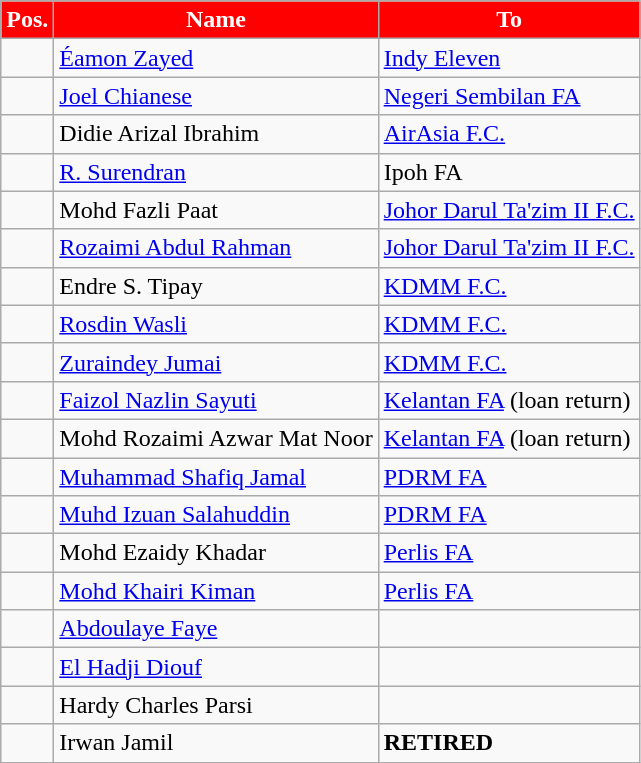<table class="wikitable sortable">
<tr>
<th style="background:red; color:white;">Pos.</th>
<th style="background:red; color:white;">Name</th>
<th style="background:red; color:white;">To</th>
</tr>
<tr>
<td></td>
<td> <a href='#'>Éamon Zayed</a></td>
<td> <a href='#'>Indy Eleven</a></td>
</tr>
<tr>
<td></td>
<td> <a href='#'>Joel Chianese</a></td>
<td> <a href='#'>Negeri Sembilan FA</a></td>
</tr>
<tr>
<td></td>
<td> Didie Arizal Ibrahim</td>
<td> <a href='#'>AirAsia F.C.</a></td>
</tr>
<tr>
<td></td>
<td> <a href='#'>R. Surendran</a></td>
<td> Ipoh FA</td>
</tr>
<tr>
<td></td>
<td> Mohd Fazli Paat</td>
<td> <a href='#'>Johor Darul Ta'zim II F.C.</a></td>
</tr>
<tr>
<td></td>
<td> <a href='#'>Rozaimi Abdul Rahman</a></td>
<td> <a href='#'>Johor Darul Ta'zim II F.C.</a></td>
</tr>
<tr>
<td></td>
<td> Endre S. Tipay</td>
<td> <a href='#'>KDMM F.C.</a></td>
</tr>
<tr>
<td></td>
<td> <a href='#'>Rosdin Wasli</a></td>
<td> <a href='#'>KDMM F.C.</a></td>
</tr>
<tr>
<td></td>
<td> <a href='#'>Zuraindey Jumai</a></td>
<td> <a href='#'>KDMM F.C.</a></td>
</tr>
<tr>
<td></td>
<td> <a href='#'>Faizol Nazlin Sayuti</a></td>
<td> <a href='#'>Kelantan FA</a> (loan return)</td>
</tr>
<tr>
<td></td>
<td> Mohd Rozaimi Azwar Mat Noor</td>
<td> <a href='#'>Kelantan FA</a> (loan return)</td>
</tr>
<tr>
<td></td>
<td> <a href='#'>Muhammad Shafiq Jamal</a></td>
<td> <a href='#'>PDRM FA</a></td>
</tr>
<tr>
<td></td>
<td> <a href='#'>Muhd Izuan Salahuddin</a></td>
<td> <a href='#'>PDRM FA</a></td>
</tr>
<tr>
<td></td>
<td> Mohd Ezaidy Khadar</td>
<td> <a href='#'>Perlis FA</a></td>
</tr>
<tr>
<td></td>
<td> <a href='#'>Mohd Khairi Kiman</a></td>
<td> <a href='#'>Perlis FA</a></td>
</tr>
<tr>
<td></td>
<td> <a href='#'>Abdoulaye Faye</a></td>
<td></td>
</tr>
<tr>
<td></td>
<td> <a href='#'>El Hadji Diouf</a></td>
<td></td>
</tr>
<tr>
<td></td>
<td> Hardy Charles Parsi</td>
<td></td>
</tr>
<tr>
<td></td>
<td> Irwan Jamil</td>
<td><strong>RETIRED</strong></td>
</tr>
</table>
